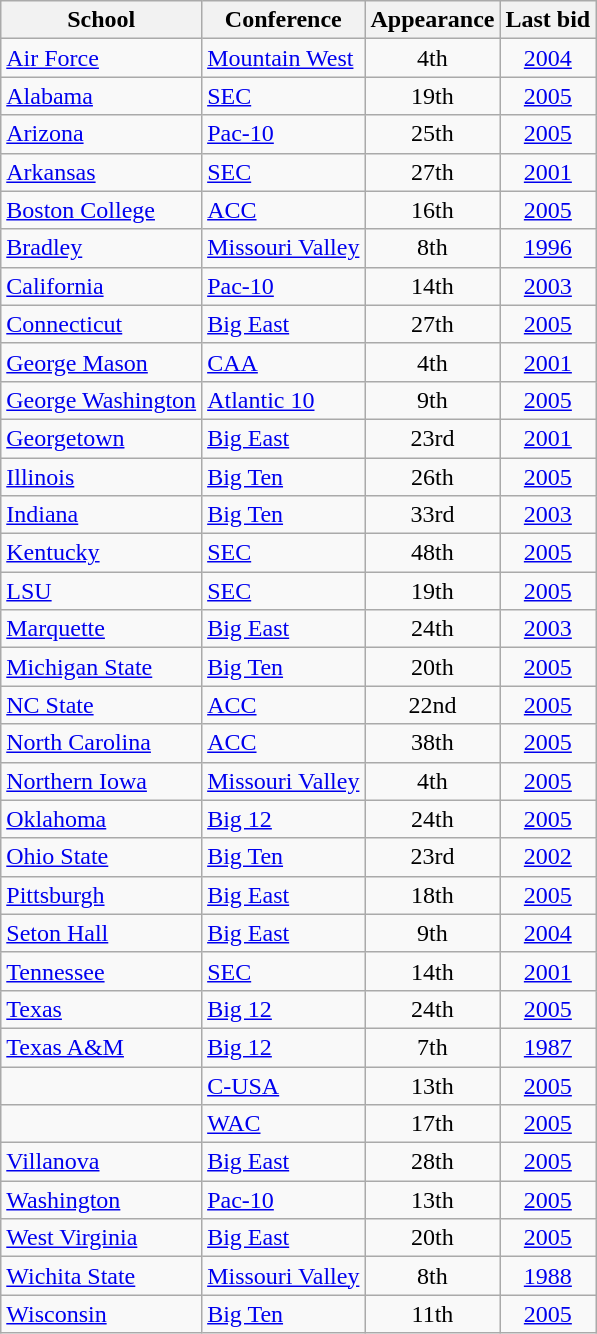<table class="wikitable sortable" style="text-align: center;">
<tr>
<th>School</th>
<th>Conference</th>
<th data-sort-type="number">Appearance</th>
<th>Last bid</th>
</tr>
<tr>
<td align=left><a href='#'>Air Force</a></td>
<td align=left><a href='#'>Mountain West</a></td>
<td>4th</td>
<td><a href='#'>2004</a></td>
</tr>
<tr>
<td align=left><a href='#'>Alabama</a></td>
<td align=left><a href='#'>SEC</a></td>
<td>19th</td>
<td><a href='#'>2005</a></td>
</tr>
<tr>
<td align=left><a href='#'>Arizona</a></td>
<td align=left><a href='#'>Pac-10</a></td>
<td>25th</td>
<td><a href='#'>2005</a></td>
</tr>
<tr>
<td align=left><a href='#'>Arkansas</a></td>
<td align=left><a href='#'>SEC</a></td>
<td>27th</td>
<td><a href='#'>2001</a></td>
</tr>
<tr>
<td align=left><a href='#'>Boston College</a></td>
<td align=left><a href='#'>ACC</a></td>
<td>16th</td>
<td><a href='#'>2005</a></td>
</tr>
<tr>
<td align=left><a href='#'>Bradley</a></td>
<td align=left><a href='#'>Missouri Valley</a></td>
<td>8th</td>
<td><a href='#'>1996</a></td>
</tr>
<tr>
<td align=left><a href='#'>California</a></td>
<td align=left><a href='#'>Pac-10</a></td>
<td>14th</td>
<td><a href='#'>2003</a></td>
</tr>
<tr>
<td align=left><a href='#'>Connecticut</a></td>
<td align=left><a href='#'>Big East</a></td>
<td>27th</td>
<td><a href='#'>2005</a></td>
</tr>
<tr>
<td align=left><a href='#'>George Mason</a></td>
<td align=left><a href='#'>CAA</a></td>
<td>4th</td>
<td><a href='#'>2001</a></td>
</tr>
<tr>
<td align=left><a href='#'>George Washington</a></td>
<td align=left><a href='#'>Atlantic 10</a></td>
<td>9th</td>
<td><a href='#'>2005</a></td>
</tr>
<tr>
<td align=left><a href='#'>Georgetown</a></td>
<td align=left><a href='#'>Big East</a></td>
<td>23rd</td>
<td><a href='#'>2001</a></td>
</tr>
<tr>
<td align=left><a href='#'>Illinois</a></td>
<td align=left><a href='#'>Big Ten</a></td>
<td>26th</td>
<td><a href='#'>2005</a></td>
</tr>
<tr>
<td align=left><a href='#'>Indiana</a></td>
<td align=left><a href='#'>Big Ten</a></td>
<td>33rd</td>
<td><a href='#'>2003</a></td>
</tr>
<tr>
<td align=left><a href='#'>Kentucky</a></td>
<td align=left><a href='#'>SEC</a></td>
<td>48th</td>
<td><a href='#'>2005</a></td>
</tr>
<tr>
<td align=left><a href='#'>LSU</a></td>
<td align=left><a href='#'>SEC</a></td>
<td>19th</td>
<td><a href='#'>2005</a></td>
</tr>
<tr>
<td align=left><a href='#'>Marquette</a></td>
<td align=left><a href='#'>Big East</a></td>
<td>24th</td>
<td><a href='#'>2003</a></td>
</tr>
<tr>
<td align=left><a href='#'>Michigan State</a></td>
<td align=left><a href='#'>Big Ten</a></td>
<td>20th</td>
<td><a href='#'>2005</a></td>
</tr>
<tr>
<td align=left><a href='#'>NC State</a></td>
<td align=left><a href='#'>ACC</a></td>
<td>22nd</td>
<td><a href='#'>2005</a></td>
</tr>
<tr>
<td align=left><a href='#'>North Carolina</a></td>
<td align=left><a href='#'>ACC</a></td>
<td>38th</td>
<td><a href='#'>2005</a></td>
</tr>
<tr>
<td align=left><a href='#'>Northern Iowa</a></td>
<td align=left><a href='#'>Missouri Valley</a></td>
<td>4th</td>
<td><a href='#'>2005</a></td>
</tr>
<tr>
<td align=left><a href='#'>Oklahoma</a></td>
<td align=left><a href='#'>Big 12</a></td>
<td>24th</td>
<td><a href='#'>2005</a></td>
</tr>
<tr>
<td align=left><a href='#'>Ohio State</a></td>
<td align=left><a href='#'>Big Ten</a></td>
<td>23rd</td>
<td><a href='#'>2002</a></td>
</tr>
<tr>
<td align=left><a href='#'>Pittsburgh</a></td>
<td align=left><a href='#'>Big East</a></td>
<td>18th</td>
<td><a href='#'>2005</a></td>
</tr>
<tr>
<td align=left><a href='#'>Seton Hall</a></td>
<td align=left><a href='#'>Big East</a></td>
<td>9th</td>
<td><a href='#'>2004</a></td>
</tr>
<tr>
<td align=left><a href='#'>Tennessee</a></td>
<td align=left><a href='#'>SEC</a></td>
<td>14th</td>
<td><a href='#'>2001</a></td>
</tr>
<tr>
<td align=left><a href='#'>Texas</a></td>
<td align=left><a href='#'>Big 12</a></td>
<td>24th</td>
<td><a href='#'>2005</a></td>
</tr>
<tr>
<td align=left><a href='#'>Texas A&M</a></td>
<td align=left><a href='#'>Big 12</a></td>
<td>7th</td>
<td><a href='#'>1987</a></td>
</tr>
<tr>
<td align=left></td>
<td align=left><a href='#'>C-USA</a></td>
<td>13th</td>
<td><a href='#'>2005</a></td>
</tr>
<tr>
<td align=left></td>
<td align=left><a href='#'>WAC</a></td>
<td>17th</td>
<td><a href='#'>2005</a></td>
</tr>
<tr>
<td align=left><a href='#'>Villanova</a></td>
<td align=left><a href='#'>Big East</a></td>
<td>28th</td>
<td><a href='#'>2005</a></td>
</tr>
<tr>
<td align=left><a href='#'>Washington</a></td>
<td align=left><a href='#'>Pac-10</a></td>
<td>13th</td>
<td><a href='#'>2005</a></td>
</tr>
<tr>
<td align=left><a href='#'>West Virginia</a></td>
<td align=left><a href='#'>Big East</a></td>
<td>20th</td>
<td><a href='#'>2005</a></td>
</tr>
<tr>
<td align=left><a href='#'>Wichita State</a></td>
<td align=left><a href='#'>Missouri Valley</a></td>
<td>8th</td>
<td><a href='#'>1988</a></td>
</tr>
<tr>
<td align=left><a href='#'>Wisconsin</a></td>
<td align=left><a href='#'>Big Ten</a></td>
<td>11th</td>
<td><a href='#'>2005</a></td>
</tr>
</table>
